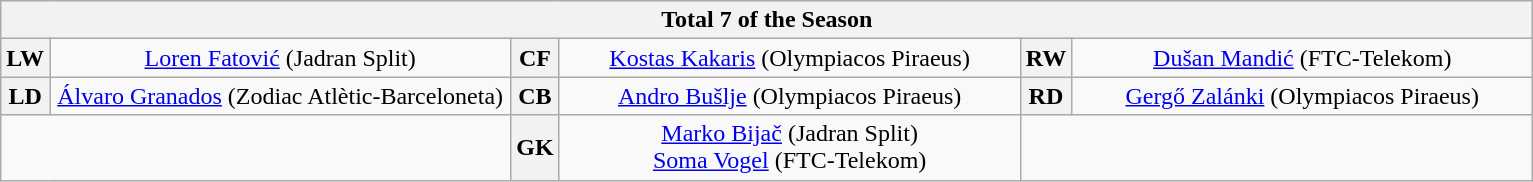<table class="wikitable" style="text-align:center">
<tr>
<th colspan="7">Total 7 of the Season</th>
</tr>
<tr>
<th>LW</th>
<td width=300> <a href='#'>Loren Fatović</a> (Jadran Split)</td>
<th>CF</th>
<td width=300> <a href='#'>Kostas Kakaris</a> (Olympiacos Piraeus)</td>
<th>RW</th>
<td width=300> <a href='#'>Dušan Mandić</a> (FTC-Telekom)</td>
</tr>
<tr>
<th>LD</th>
<td> <a href='#'>Álvaro Granados</a> (Zodiac Atlètic-Barceloneta)</td>
<th>CB</th>
<td> <a href='#'>Andro Bušlje</a> (Olympiacos Piraeus)</td>
<th>RD</th>
<td> <a href='#'>Gergő Zalánki</a> (Olympiacos Piraeus)</td>
</tr>
<tr>
<td colspan="2"></td>
<th>GK</th>
<td> <a href='#'>Marko Bijač</a> (Jadran Split)<br> <a href='#'>Soma Vogel</a> (FTC-Telekom)</td>
</tr>
</table>
